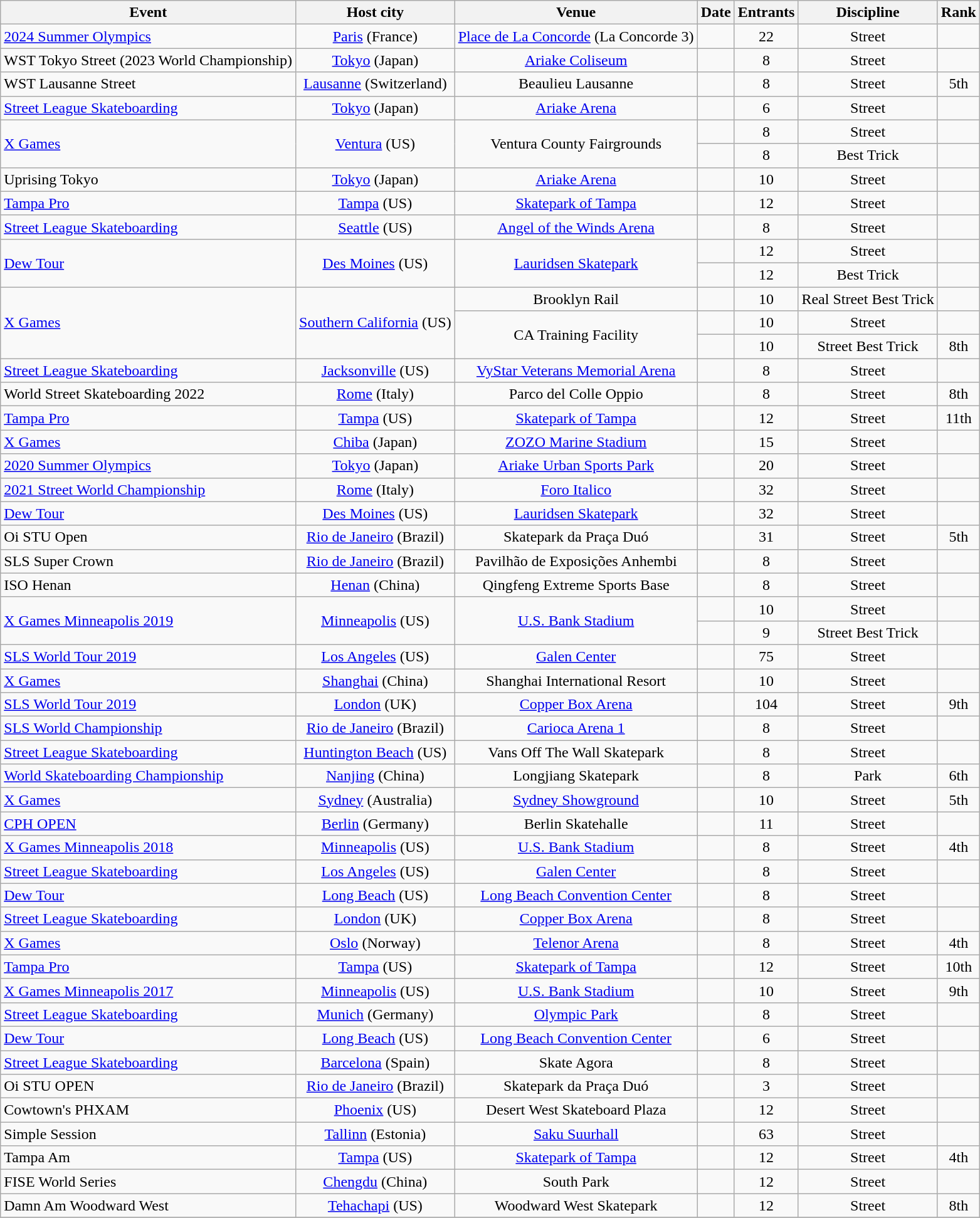<table class="wikitable sortable">
<tr>
<th>Event</th>
<th>Host city</th>
<th>Venue</th>
<th>Date</th>
<th>Entrants</th>
<th>Discipline</th>
<th>Rank</th>
</tr>
<tr>
<td><a href='#'>2024 Summer Olympics</a></td>
<td align="center"><a href='#'>Paris</a> (France)</td>
<td align="center"><a href='#'>Place de La Concorde</a> (La Concorde 3)</td>
<td align="center"></td>
<td align="center">22</td>
<td align="center">Street</td>
<td align="center"></td>
</tr>
<tr>
<td>WST Tokyo Street (2023 World Championship)</td>
<td align="center"><a href='#'>Tokyo</a> (Japan)</td>
<td align="center"><a href='#'>Ariake Coliseum</a></td>
<td align="center"></td>
<td align="center">8</td>
<td align="center">Street</td>
<td align="center"></td>
</tr>
<tr>
<td>WST Lausanne Street</td>
<td align="center"><a href='#'>Lausanne</a> (Switzerland)</td>
<td align="center">Beaulieu Lausanne</td>
<td align="center"></td>
<td align="center">8</td>
<td align="center">Street</td>
<td align="center">5th</td>
</tr>
<tr>
<td><a href='#'>Street League Skateboarding</a></td>
<td align="center"><a href='#'>Tokyo</a> (Japan)</td>
<td align="center"><a href='#'>Ariake Arena</a></td>
<td align="center"></td>
<td align="center">6</td>
<td align="center">Street</td>
<td align="center"></td>
</tr>
<tr>
<td rowspan="2"><a href='#'>X Games</a></td>
<td rowspan="2" align="center"><a href='#'>Ventura</a> (US)</td>
<td rowspan="2" align="center">Ventura County Fairgrounds</td>
<td align="center"></td>
<td align="center">8</td>
<td align="center">Street</td>
<td align="center"></td>
</tr>
<tr>
<td align="center"></td>
<td align="center">8</td>
<td align="center">Best Trick</td>
<td align="center"></td>
</tr>
<tr>
<td>Uprising Tokyo</td>
<td align="center"><a href='#'>Tokyo</a> (Japan)</td>
<td align="center"><a href='#'>Ariake Arena</a></td>
<td align="center"></td>
<td align="center">10</td>
<td align="center">Street</td>
<td align="center"></td>
</tr>
<tr>
<td><a href='#'>Tampa Pro</a></td>
<td align="center"><a href='#'>Tampa</a> (US)</td>
<td align="center"><a href='#'>Skatepark of Tampa</a></td>
<td align="center"></td>
<td align="center">12</td>
<td align="center">Street</td>
<td align="center"></td>
</tr>
<tr>
<td><a href='#'>Street League Skateboarding</a></td>
<td align="center"><a href='#'>Seattle</a> (US)</td>
<td align="center"><a href='#'>Angel of the Winds Arena</a></td>
<td align="center"></td>
<td align="center">8</td>
<td align="center">Street</td>
<td align="center"></td>
</tr>
<tr>
<td rowspan="2"><a href='#'>Dew Tour</a></td>
<td rowspan="2" align="center"><a href='#'>Des Moines</a> (US)</td>
<td rowspan="2" align="center"><a href='#'>Lauridsen Skatepark</a></td>
<td align="center"></td>
<td align="center">12</td>
<td align="center">Street</td>
<td align="center"></td>
</tr>
<tr>
<td align="center"></td>
<td align="center">12</td>
<td align="center">Best Trick</td>
<td align="center"></td>
</tr>
<tr>
<td rowspan="3"><a href='#'>X Games</a></td>
<td rowspan="3" align="center"><a href='#'>Southern California</a> (US)</td>
<td rowspan="1" align="center">Brooklyn Rail</td>
<td align="center"></td>
<td align="center">10</td>
<td align="center">Real Street Best Trick</td>
<td align="center"></td>
</tr>
<tr>
<td rowspan="2" align="center">CA Training Facility</td>
<td align="center"></td>
<td align="center">10</td>
<td align="center">Street</td>
<td align="center"></td>
</tr>
<tr>
<td align="center"></td>
<td align="center">10</td>
<td align="center">Street Best Trick</td>
<td align="center">8th</td>
</tr>
<tr>
<td><a href='#'>Street League Skateboarding</a></td>
<td align="center"><a href='#'>Jacksonville</a> (US)</td>
<td align="center"><a href='#'>VyStar Veterans Memorial Arena</a></td>
<td align="center"></td>
<td align="center">8</td>
<td align="center">Street</td>
<td align="center"></td>
</tr>
<tr>
<td>World Street Skateboarding 2022</td>
<td align="center"><a href='#'>Rome</a> (Italy)</td>
<td align="center">Parco del Colle Oppio</td>
<td align="center"></td>
<td align="center">8</td>
<td align="center">Street</td>
<td align="center">8th</td>
</tr>
<tr>
<td><a href='#'>Tampa Pro</a></td>
<td align="center"><a href='#'>Tampa</a> (US)</td>
<td align="center"><a href='#'>Skatepark of Tampa</a></td>
<td align="center"></td>
<td align="center">12</td>
<td align="center">Street</td>
<td align="center">11th</td>
</tr>
<tr>
<td><a href='#'>X Games</a></td>
<td align="center"><a href='#'>Chiba</a> (Japan)</td>
<td align="center"><a href='#'>ZOZO Marine Stadium</a></td>
<td align="center"></td>
<td align="center">15</td>
<td align="center">Street</td>
<td align="center"></td>
</tr>
<tr>
<td><a href='#'>2020 Summer Olympics</a></td>
<td align="center"><a href='#'>Tokyo</a> (Japan)</td>
<td align="center"><a href='#'>Ariake Urban Sports Park</a></td>
<td align="center"></td>
<td align="center">20</td>
<td align="center">Street</td>
<td align="center"></td>
</tr>
<tr>
<td><a href='#'>2021 Street World Championship</a></td>
<td align="center"><a href='#'>Rome</a> (Italy)</td>
<td align="center"><a href='#'>Foro Italico</a></td>
<td align="center"></td>
<td align="center">32</td>
<td align="center">Street</td>
<td align="center"></td>
</tr>
<tr>
<td><a href='#'>Dew Tour</a></td>
<td align="center"><a href='#'>Des Moines</a> (US)</td>
<td align="center"><a href='#'>Lauridsen Skatepark</a></td>
<td align="center"></td>
<td align="center">32</td>
<td align="center">Street</td>
<td align="center"></td>
</tr>
<tr>
<td>Oi STU Open</td>
<td align="center"><a href='#'>Rio de Janeiro</a> (Brazil)</td>
<td align="center">Skatepark da Praça Duó</td>
<td align="center"></td>
<td align="center">31</td>
<td align="center">Street</td>
<td align="center">5th</td>
</tr>
<tr>
<td>SLS Super Crown</td>
<td align="center"><a href='#'>Rio de Janeiro</a> (Brazil)</td>
<td align="center">Pavilhão de Exposições Anhembi</td>
<td align="center"></td>
<td align="center">8</td>
<td align="center">Street</td>
<td align="center"></td>
</tr>
<tr>
<td>ISO Henan</td>
<td align="center"><a href='#'>Henan</a> (China)</td>
<td align="center">Qingfeng Extreme Sports Base</td>
<td align="center"></td>
<td align="center">8</td>
<td align="center">Street</td>
<td align="center"></td>
</tr>
<tr>
<td rowspan="2"><a href='#'>X Games Minneapolis 2019</a></td>
<td rowspan="2" align="center"><a href='#'>Minneapolis</a> (US)</td>
<td rowspan="2" align="center"><a href='#'>U.S. Bank Stadium</a></td>
<td align="center"></td>
<td align="center">10</td>
<td align="center">Street</td>
<td align="center"></td>
</tr>
<tr>
<td align="center"></td>
<td align="center">9</td>
<td align="center">Street Best Trick</td>
<td align="center"></td>
</tr>
<tr>
<td><a href='#'>SLS World Tour 2019</a></td>
<td align="center"><a href='#'>Los Angeles</a> (US)</td>
<td align="center"><a href='#'>Galen Center</a></td>
<td align="center"></td>
<td align="center">75</td>
<td align="center">Street</td>
<td align="center"></td>
</tr>
<tr>
<td><a href='#'>X Games</a></td>
<td align="center"><a href='#'>Shanghai</a> (China)</td>
<td align="center">Shanghai International Resort</td>
<td align="center"></td>
<td align="center">10</td>
<td align="center">Street</td>
<td align="center"></td>
</tr>
<tr>
<td><a href='#'>SLS World Tour 2019</a></td>
<td align="center"><a href='#'>London</a> (UK)</td>
<td align="center"><a href='#'>Copper Box Arena</a></td>
<td align="center"></td>
<td align="center">104</td>
<td align="center">Street</td>
<td align="center">9th</td>
</tr>
<tr>
<td><a href='#'>SLS World Championship</a></td>
<td align="center"><a href='#'>Rio de Janeiro</a> (Brazil)</td>
<td align="center"><a href='#'>Carioca Arena 1</a></td>
<td align="center"></td>
<td align="center">8</td>
<td align="center">Street</td>
<td align="center"></td>
</tr>
<tr>
<td><a href='#'>Street League Skateboarding</a></td>
<td align="center"><a href='#'>Huntington Beach</a> (US)</td>
<td align="center">Vans Off The Wall Skatepark</td>
<td align="center"></td>
<td align="center">8</td>
<td align="center">Street</td>
<td align="center"></td>
</tr>
<tr>
<td><a href='#'>World Skateboarding Championship</a></td>
<td align="center"><a href='#'>Nanjing</a> (China)</td>
<td align="center">Longjiang Skatepark</td>
<td align="center"></td>
<td align="center">8</td>
<td align="center">Park</td>
<td align="center">6th</td>
</tr>
<tr>
<td><a href='#'>X Games</a></td>
<td align="center"><a href='#'>Sydney</a> (Australia)</td>
<td align="center"><a href='#'>Sydney Showground</a></td>
<td align="center"></td>
<td align="center">10</td>
<td align="center">Street</td>
<td align="center">5th</td>
</tr>
<tr>
<td><a href='#'>CPH OPEN</a></td>
<td align="center"><a href='#'>Berlin</a> (Germany)</td>
<td align="center">Berlin Skatehalle</td>
<td align="center"></td>
<td align="center">11</td>
<td align="center">Street</td>
<td align="center"></td>
</tr>
<tr>
<td><a href='#'>X Games Minneapolis 2018</a></td>
<td align="center"><a href='#'>Minneapolis</a> (US)</td>
<td align="center"><a href='#'>U.S. Bank Stadium</a></td>
<td align="center"></td>
<td align="center">8</td>
<td align="center">Street</td>
<td align="center">4th</td>
</tr>
<tr>
<td><a href='#'>Street League Skateboarding</a></td>
<td align="center"><a href='#'>Los Angeles</a> (US)</td>
<td align="center"><a href='#'>Galen Center</a></td>
<td align="center"></td>
<td align="center">8</td>
<td align="center">Street</td>
<td align="center"></td>
</tr>
<tr>
<td><a href='#'>Dew Tour</a></td>
<td align="center"><a href='#'>Long Beach</a> (US)</td>
<td align="center"><a href='#'>Long Beach Convention Center</a></td>
<td align="center"></td>
<td align="center">8</td>
<td align="center">Street</td>
<td align="center"></td>
</tr>
<tr>
<td><a href='#'>Street League Skateboarding</a></td>
<td align="center"><a href='#'>London</a> (UK)</td>
<td align="center"><a href='#'>Copper Box Arena</a></td>
<td align="center"></td>
<td align="center">8</td>
<td align="center">Street</td>
<td align="center"></td>
</tr>
<tr>
<td><a href='#'>X Games</a></td>
<td align="center"><a href='#'>Oslo</a> (Norway)</td>
<td align="center"><a href='#'>Telenor Arena</a></td>
<td align="center"></td>
<td align="center">8</td>
<td align="center">Street</td>
<td align="center">4th</td>
</tr>
<tr>
<td><a href='#'>Tampa Pro</a></td>
<td align="center"><a href='#'>Tampa</a> (US)</td>
<td align="center"><a href='#'>Skatepark of Tampa</a></td>
<td align="center"></td>
<td align="center">12</td>
<td align="center">Street</td>
<td align="center">10th</td>
</tr>
<tr>
<td><a href='#'>X Games Minneapolis 2017</a></td>
<td align="center"><a href='#'>Minneapolis</a> (US)</td>
<td align="center"><a href='#'>U.S. Bank Stadium</a></td>
<td align="center"></td>
<td align="center">10</td>
<td align="center">Street</td>
<td align="center">9th</td>
</tr>
<tr>
<td><a href='#'>Street League Skateboarding</a></td>
<td align="center"><a href='#'>Munich</a> (Germany)</td>
<td align="center"><a href='#'>Olympic Park</a></td>
<td align="center"></td>
<td align="center">8</td>
<td align="center">Street</td>
<td align="center"></td>
</tr>
<tr>
<td><a href='#'>Dew Tour</a></td>
<td align="center"><a href='#'>Long Beach</a> (US)</td>
<td align="center"><a href='#'>Long Beach Convention Center</a></td>
<td align="center"></td>
<td align="center">6</td>
<td align="center">Street</td>
<td align="center"></td>
</tr>
<tr>
<td><a href='#'>Street League Skateboarding</a></td>
<td align="center"><a href='#'>Barcelona</a> (Spain)</td>
<td align="center">Skate Agora</td>
<td align="center"></td>
<td align="center">8</td>
<td align="center">Street</td>
<td align="center"></td>
</tr>
<tr>
<td>Oi STU OPEN</td>
<td align="center"><a href='#'>Rio de Janeiro</a> (Brazil)</td>
<td align="center">Skatepark da Praça Duó</td>
<td align="center"></td>
<td align="center">3</td>
<td align="center">Street</td>
<td align="center"></td>
</tr>
<tr>
<td>Cowtown's PHXAM</td>
<td align="center"><a href='#'>Phoenix</a> (US)</td>
<td align="center">Desert West Skateboard Plaza</td>
<td align="center"></td>
<td align="center">12</td>
<td align="center">Street</td>
<td align="center"></td>
</tr>
<tr>
<td>Simple Session</td>
<td align="center"><a href='#'>Tallinn</a> (Estonia)</td>
<td align="center"><a href='#'>Saku Suurhall</a></td>
<td align="center"></td>
<td align="center">63</td>
<td align="center">Street</td>
<td align="center"></td>
</tr>
<tr>
<td>Tampa Am</td>
<td align="center"><a href='#'>Tampa</a> (US)</td>
<td align="center"><a href='#'>Skatepark of Tampa</a></td>
<td align="center"></td>
<td align="center">12</td>
<td align="center">Street</td>
<td align="center">4th</td>
</tr>
<tr>
<td>FISE World Series</td>
<td align="center"><a href='#'>Chengdu</a> (China)</td>
<td align="center">South Park</td>
<td align="center"></td>
<td align="center">12</td>
<td align="center">Street</td>
<td align="center"></td>
</tr>
<tr>
<td>Damn Am Woodward West</td>
<td align="center"><a href='#'>Tehachapi</a> (US)</td>
<td align="center">Woodward West Skatepark</td>
<td align="center"></td>
<td align="center">12</td>
<td align="center">Street</td>
<td align="center">8th</td>
</tr>
<tr>
</tr>
</table>
